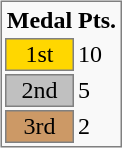<table style="background:#f9f9f9; float:left; border:1px solid gray; margin:.46em 0 0 .2em;">
<tr>
<th style="width:30px;">Medal</th>
<th style="width:25px;">Pts.</th>
</tr>
<tr>
<td style="text-align:center; background:gold; border:1px solid gray;">1st</td>
<td>10</td>
</tr>
<tr>
<td style="text-align:center; background:silver; border:1px solid gray;">2nd</td>
<td>5</td>
</tr>
<tr>
<td style="text-align:center; background:#c96; border:1px solid gray;">3rd</td>
<td>2</td>
</tr>
</table>
